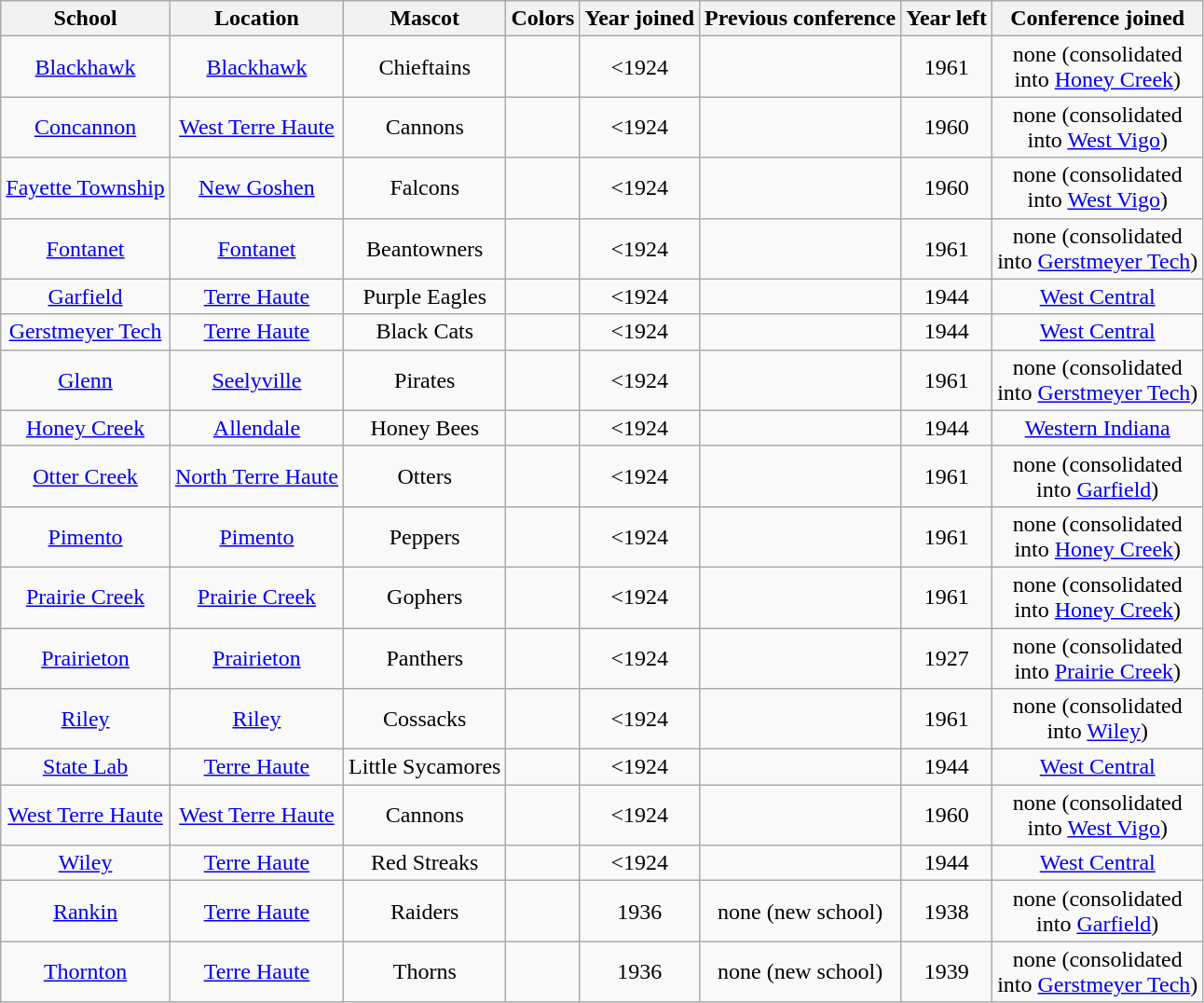<table class="wikitable" style="text-align:center;">
<tr>
<th>School</th>
<th>Location</th>
<th>Mascot</th>
<th>Colors</th>
<th>Year joined</th>
<th>Previous conference</th>
<th>Year left</th>
<th>Conference joined</th>
</tr>
<tr>
<td><a href='#'>Blackhawk</a></td>
<td><a href='#'>Blackhawk</a></td>
<td>Chieftains</td>
<td> </td>
<td><1924</td>
<td></td>
<td>1961</td>
<td>none (consolidated<br>into <a href='#'>Honey Creek</a>)</td>
</tr>
<tr>
<td><a href='#'>Concannon</a></td>
<td><a href='#'>West Terre Haute</a></td>
<td>Cannons</td>
<td> </td>
<td><1924</td>
<td></td>
<td>1960</td>
<td>none (consolidated<br>into <a href='#'>West Vigo</a>)</td>
</tr>
<tr>
<td><a href='#'>Fayette Township</a></td>
<td><a href='#'>New Goshen</a></td>
<td>Falcons</td>
<td> </td>
<td><1924</td>
<td></td>
<td>1960</td>
<td>none (consolidated<br>into <a href='#'>West Vigo</a>)</td>
</tr>
<tr>
<td><a href='#'>Fontanet</a></td>
<td><a href='#'>Fontanet</a></td>
<td>Beantowners</td>
<td> </td>
<td><1924</td>
<td></td>
<td>1961</td>
<td>none (consolidated<br>into <a href='#'>Gerstmeyer Tech</a>)</td>
</tr>
<tr>
<td><a href='#'>Garfield</a></td>
<td><a href='#'>Terre Haute</a></td>
<td>Purple Eagles</td>
<td> </td>
<td><1924</td>
<td></td>
<td>1944</td>
<td><a href='#'>West Central</a></td>
</tr>
<tr>
<td><a href='#'>Gerstmeyer Tech</a></td>
<td><a href='#'>Terre Haute</a></td>
<td>Black Cats</td>
<td> </td>
<td><1924</td>
<td></td>
<td>1944</td>
<td><a href='#'>West Central</a></td>
</tr>
<tr>
<td><a href='#'>Glenn</a></td>
<td><a href='#'>Seelyville</a></td>
<td>Pirates</td>
<td> </td>
<td><1924</td>
<td></td>
<td>1961</td>
<td>none (consolidated<br>into <a href='#'>Gerstmeyer Tech</a>)</td>
</tr>
<tr>
<td><a href='#'>Honey Creek</a></td>
<td><a href='#'>Allendale</a></td>
<td>Honey Bees</td>
<td> </td>
<td><1924</td>
<td></td>
<td>1944</td>
<td><a href='#'>Western Indiana</a></td>
</tr>
<tr>
<td><a href='#'>Otter Creek</a></td>
<td><a href='#'>North Terre Haute</a></td>
<td>Otters</td>
<td> </td>
<td><1924</td>
<td></td>
<td>1961</td>
<td>none (consolidated<br>into <a href='#'>Garfield</a>)</td>
</tr>
<tr>
<td><a href='#'>Pimento</a></td>
<td><a href='#'>Pimento</a></td>
<td>Peppers</td>
<td> </td>
<td><1924</td>
<td></td>
<td>1961</td>
<td>none (consolidated<br>into <a href='#'>Honey Creek</a>)</td>
</tr>
<tr>
<td><a href='#'>Prairie Creek</a></td>
<td><a href='#'>Prairie Creek</a></td>
<td>Gophers</td>
<td> </td>
<td><1924</td>
<td></td>
<td>1961</td>
<td>none (consolidated<br>into <a href='#'>Honey Creek</a>)</td>
</tr>
<tr>
<td><a href='#'>Prairieton</a></td>
<td><a href='#'>Prairieton</a></td>
<td>Panthers</td>
<td> </td>
<td><1924</td>
<td></td>
<td>1927</td>
<td>none (consolidated<br>into <a href='#'>Prairie Creek</a>)</td>
</tr>
<tr>
<td><a href='#'>Riley</a></td>
<td><a href='#'>Riley</a></td>
<td>Cossacks</td>
<td> </td>
<td><1924</td>
<td></td>
<td>1961</td>
<td>none (consolidated<br>into <a href='#'>Wiley</a>)</td>
</tr>
<tr>
<td><a href='#'>State Lab</a></td>
<td><a href='#'>Terre Haute</a></td>
<td>Little Sycamores</td>
<td> </td>
<td><1924</td>
<td></td>
<td>1944</td>
<td><a href='#'>West Central</a></td>
</tr>
<tr>
<td><a href='#'>West Terre Haute</a></td>
<td><a href='#'>West Terre Haute</a></td>
<td>Cannons</td>
<td> </td>
<td><1924</td>
<td></td>
<td>1960</td>
<td>none (consolidated<br>into <a href='#'>West Vigo</a>)</td>
</tr>
<tr>
<td><a href='#'>Wiley</a></td>
<td><a href='#'>Terre Haute</a></td>
<td>Red Streaks</td>
<td> </td>
<td><1924</td>
<td></td>
<td>1944</td>
<td><a href='#'>West Central</a></td>
</tr>
<tr>
<td><a href='#'>Rankin</a></td>
<td><a href='#'>Terre Haute</a></td>
<td>Raiders</td>
<td> </td>
<td>1936</td>
<td>none (new school)</td>
<td>1938</td>
<td>none (consolidated<br>into <a href='#'>Garfield</a>)</td>
</tr>
<tr>
<td><a href='#'>Thornton</a></td>
<td><a href='#'>Terre Haute</a></td>
<td>Thorns</td>
<td> </td>
<td>1936</td>
<td>none (new school)</td>
<td>1939</td>
<td>none (consolidated<br>into <a href='#'>Gerstmeyer Tech</a>)</td>
</tr>
</table>
